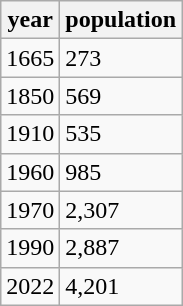<table class="wikitable">
<tr>
<th>year</th>
<th>population</th>
</tr>
<tr>
<td>1665</td>
<td>273</td>
</tr>
<tr>
<td>1850</td>
<td>569</td>
</tr>
<tr>
<td>1910</td>
<td>535</td>
</tr>
<tr>
<td>1960</td>
<td>985</td>
</tr>
<tr>
<td>1970</td>
<td>2,307</td>
</tr>
<tr>
<td>1990</td>
<td>2,887</td>
</tr>
<tr>
<td>2022</td>
<td>4,201</td>
</tr>
</table>
